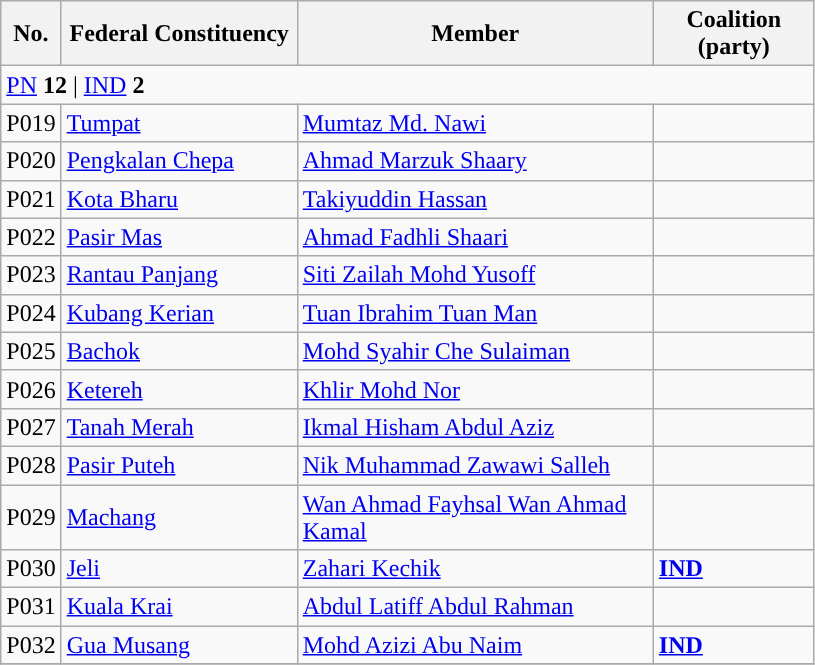<table class="wikitable sortable">
<tr>
<th style="width:30px;">No.</th>
<th style="width:150px;">Federal Constituency</th>
<th style="width:230px;">Member</th>
<th style="width:100px;">Coalition (party)</th>
</tr>
<tr>
<td colspan="4"><a href='#'>PN</a> <strong>12</strong> | <a href='#'>IND</a> <strong>2</strong></td>
</tr>
<tr>
<td>P019</td>
<td><a href='#'>Tumpat</a></td>
<td><a href='#'>Mumtaz Md. Nawi</a></td>
<td></td>
</tr>
<tr>
<td>P020</td>
<td><a href='#'>Pengkalan Chepa</a></td>
<td><a href='#'>Ahmad Marzuk Shaary</a></td>
<td></td>
</tr>
<tr>
<td>P021</td>
<td><a href='#'>Kota Bharu</a></td>
<td><a href='#'>Takiyuddin Hassan</a></td>
<td></td>
</tr>
<tr>
<td>P022</td>
<td><a href='#'>Pasir Mas</a></td>
<td><a href='#'>Ahmad Fadhli Shaari</a></td>
<td></td>
</tr>
<tr>
<td>P023</td>
<td><a href='#'>Rantau Panjang</a></td>
<td><a href='#'>Siti Zailah Mohd Yusoff</a></td>
<td></td>
</tr>
<tr>
<td>P024</td>
<td><a href='#'>Kubang Kerian</a></td>
<td><a href='#'>Tuan Ibrahim Tuan Man</a></td>
<td></td>
</tr>
<tr>
<td>P025</td>
<td><a href='#'>Bachok</a></td>
<td><a href='#'>Mohd Syahir Che Sulaiman</a></td>
<td></td>
</tr>
<tr>
<td>P026</td>
<td><a href='#'>Ketereh</a></td>
<td><a href='#'>Khlir Mohd Nor</a></td>
<td></td>
</tr>
<tr>
<td>P027</td>
<td><a href='#'>Tanah Merah</a></td>
<td><a href='#'>Ikmal Hisham Abdul Aziz</a></td>
<td></td>
</tr>
<tr>
<td>P028</td>
<td><a href='#'>Pasir Puteh</a></td>
<td><a href='#'>Nik Muhammad Zawawi Salleh</a></td>
<td></td>
</tr>
<tr>
<td>P029</td>
<td><a href='#'>Machang</a></td>
<td><a href='#'>Wan Ahmad Fayhsal Wan Ahmad Kamal</a></td>
<td></td>
</tr>
<tr>
<td>P030</td>
<td><a href='#'>Jeli</a></td>
<td><a href='#'>Zahari Kechik</a></td>
<td><strong><a href='#'>IND</a></strong></td>
</tr>
<tr>
<td>P031</td>
<td><a href='#'>Kuala Krai</a></td>
<td><a href='#'>Abdul Latiff Abdul Rahman</a></td>
<td></td>
</tr>
<tr>
<td>P032</td>
<td><a href='#'>Gua Musang</a></td>
<td><a href='#'>Mohd Azizi Abu Naim</a></td>
<td><strong><a href='#'>IND</a></strong></td>
</tr>
<tr>
</tr>
</table>
